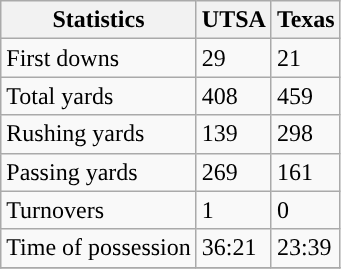<table class="wikitable" style="float: left;">
<tr>
<th>Statistics</th>
<th>UTSA</th>
<th>Texas</th>
</tr>
<tr>
<td>First downs</td>
<td>29</td>
<td>21</td>
</tr>
<tr>
<td>Total yards</td>
<td>408</td>
<td>459</td>
</tr>
<tr>
<td>Rushing yards</td>
<td>139</td>
<td>298</td>
</tr>
<tr>
<td>Passing yards</td>
<td>269</td>
<td>161</td>
</tr>
<tr>
<td>Turnovers</td>
<td>1</td>
<td>0</td>
</tr>
<tr>
<td>Time of possession</td>
<td>36:21</td>
<td>23:39</td>
</tr>
<tr>
</tr>
</table>
